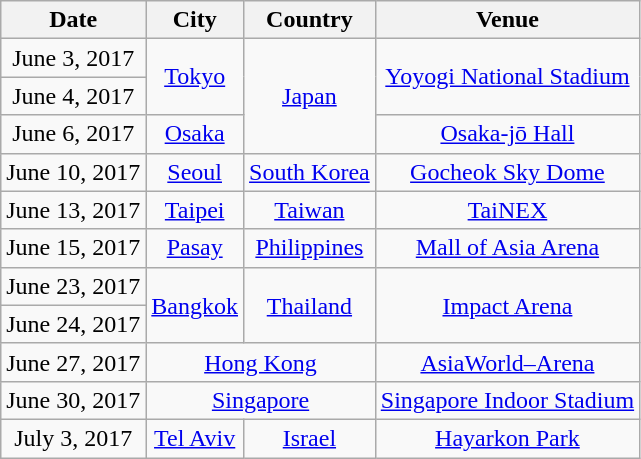<table class="wikitable plainrowheaders" style="text-align:center;">
<tr>
<th scope="col">Date</th>
<th scope="col">City</th>
<th scope="col">Country</th>
<th scope="col">Venue</th>
</tr>
<tr>
<td>June 3, 2017</td>
<td rowspan="2"><a href='#'>Tokyo</a></td>
<td rowspan="3"><a href='#'>Japan</a></td>
<td rowspan="2"><a href='#'>Yoyogi National Stadium</a></td>
</tr>
<tr>
<td>June 4, 2017</td>
</tr>
<tr>
<td>June 6, 2017</td>
<td><a href='#'>Osaka</a></td>
<td><a href='#'>Osaka-jō Hall</a></td>
</tr>
<tr>
<td>June 10, 2017</td>
<td><a href='#'>Seoul</a></td>
<td><a href='#'>South Korea</a></td>
<td><a href='#'>Gocheok Sky Dome</a></td>
</tr>
<tr>
<td>June 13, 2017</td>
<td><a href='#'>Taipei</a></td>
<td><a href='#'>Taiwan</a></td>
<td><a href='#'>TaiNEX</a></td>
</tr>
<tr>
<td>June 15, 2017</td>
<td><a href='#'>Pasay</a></td>
<td><a href='#'>Philippines</a></td>
<td><a href='#'>Mall of Asia Arena</a></td>
</tr>
<tr>
<td>June 23, 2017</td>
<td rowspan="2"><a href='#'>Bangkok</a></td>
<td rowspan="2"><a href='#'>Thailand</a></td>
<td rowspan="2"><a href='#'>Impact Arena</a></td>
</tr>
<tr>
<td>June 24, 2017</td>
</tr>
<tr>
<td>June 27, 2017</td>
<td colspan="2"><a href='#'>Hong Kong</a></td>
<td><a href='#'>AsiaWorld–Arena</a></td>
</tr>
<tr>
<td>June 30, 2017</td>
<td colspan="2"><a href='#'>Singapore</a></td>
<td><a href='#'>Singapore Indoor Stadium</a></td>
</tr>
<tr>
<td>July 3, 2017</td>
<td><a href='#'>Tel Aviv</a></td>
<td><a href='#'>Israel</a></td>
<td><a href='#'>Hayarkon Park</a></td>
</tr>
</table>
